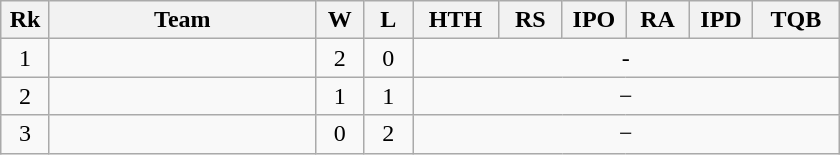<table class=wikitable style=text-align:center>
<tr>
<th width=25>Rk</th>
<th width=170>Team</th>
<th width=25>W</th>
<th width=25>L</th>
<th width=50>HTH</th>
<th width=35>RS</th>
<th width=35>IPO</th>
<th width=35>RA</th>
<th width=35>IPD</th>
<th width=50>TQB</th>
</tr>
<tr>
<td>1</td>
<td style="text-align:left;"></td>
<td>2</td>
<td>0</td>
<td colspan="6" style="text-align: center;">-</td>
</tr>
<tr>
<td>2</td>
<td style="text-align:left;"></td>
<td>1</td>
<td>1</td>
<td colspan="6" style="text-align: center;">−</td>
</tr>
<tr>
<td>3</td>
<td style="text-align:left;"></td>
<td>0</td>
<td>2</td>
<td colspan="6" style="text-align: center;">−</td>
</tr>
</table>
